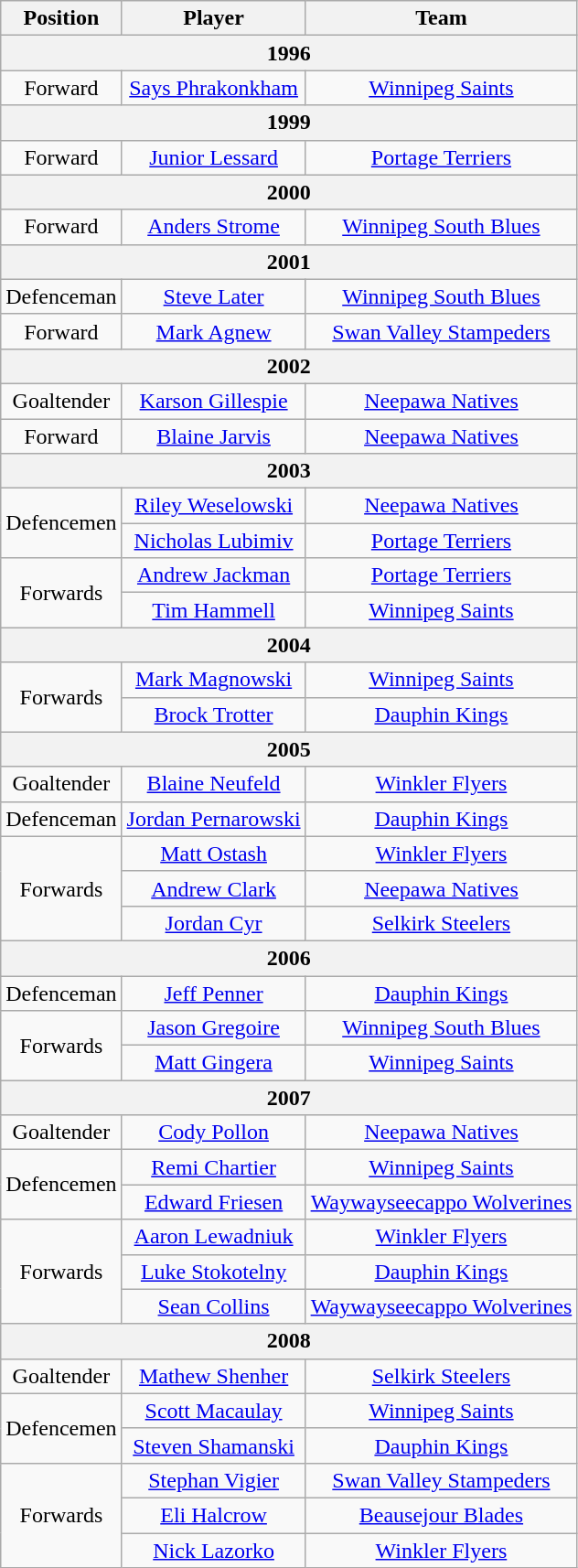<table class="wikitable" style="text-align:center">
<tr>
<th>Position</th>
<th>Player</th>
<th>Team</th>
</tr>
<tr align="center">
<th colspan="6">1996</th>
</tr>
<tr>
<td>Forward</td>
<td><a href='#'>Says Phrakonkham</a></td>
<td><a href='#'>Winnipeg Saints</a></td>
</tr>
<tr>
<th colspan="6">1999</th>
</tr>
<tr>
<td>Forward</td>
<td><a href='#'>Junior Lessard</a></td>
<td><a href='#'>Portage Terriers</a></td>
</tr>
<tr>
<th colspan="6">2000</th>
</tr>
<tr>
<td>Forward</td>
<td><a href='#'>Anders Strome</a></td>
<td><a href='#'>Winnipeg South Blues</a></td>
</tr>
<tr>
<th colspan="6">2001</th>
</tr>
<tr>
<td>Defenceman</td>
<td><a href='#'>Steve Later</a></td>
<td><a href='#'>Winnipeg South Blues</a></td>
</tr>
<tr>
<td>Forward</td>
<td><a href='#'>Mark Agnew</a></td>
<td><a href='#'>Swan Valley Stampeders</a></td>
</tr>
<tr>
<th colspan="6">2002</th>
</tr>
<tr>
<td>Goaltender</td>
<td><a href='#'>Karson Gillespie</a></td>
<td><a href='#'>Neepawa Natives</a></td>
</tr>
<tr>
<td>Forward</td>
<td><a href='#'>Blaine Jarvis</a></td>
<td><a href='#'>Neepawa Natives</a></td>
</tr>
<tr>
<th colspan="6">2003</th>
</tr>
<tr>
<td rowspan="2">Defencemen</td>
<td><a href='#'>Riley Weselowski</a></td>
<td><a href='#'>Neepawa Natives</a></td>
</tr>
<tr>
<td><a href='#'>Nicholas Lubimiv</a></td>
<td><a href='#'>Portage Terriers</a></td>
</tr>
<tr>
<td rowspan="2">Forwards</td>
<td><a href='#'>Andrew Jackman</a></td>
<td><a href='#'>Portage Terriers</a></td>
</tr>
<tr>
<td><a href='#'>Tim Hammell</a></td>
<td><a href='#'>Winnipeg Saints</a></td>
</tr>
<tr>
<th colspan="6">2004</th>
</tr>
<tr>
<td rowspan="2">Forwards</td>
<td><a href='#'>Mark Magnowski</a></td>
<td><a href='#'>Winnipeg Saints</a></td>
</tr>
<tr>
<td><a href='#'>Brock Trotter</a></td>
<td><a href='#'>Dauphin Kings</a></td>
</tr>
<tr>
<th colspan="6">2005</th>
</tr>
<tr>
<td>Goaltender</td>
<td><a href='#'>Blaine Neufeld</a></td>
<td><a href='#'>Winkler Flyers</a></td>
</tr>
<tr>
<td>Defenceman</td>
<td><a href='#'>Jordan Pernarowski</a></td>
<td><a href='#'>Dauphin Kings</a></td>
</tr>
<tr>
<td rowspan="3">Forwards</td>
<td><a href='#'>Matt Ostash</a></td>
<td><a href='#'>Winkler Flyers</a></td>
</tr>
<tr>
<td><a href='#'>Andrew Clark</a></td>
<td><a href='#'>Neepawa Natives</a></td>
</tr>
<tr>
<td><a href='#'>Jordan Cyr</a></td>
<td><a href='#'>Selkirk Steelers</a></td>
</tr>
<tr>
<th colspan="6">2006</th>
</tr>
<tr>
<td>Defenceman</td>
<td><a href='#'>Jeff Penner</a></td>
<td><a href='#'>Dauphin Kings</a></td>
</tr>
<tr>
<td rowspan="2">Forwards</td>
<td><a href='#'>Jason Gregoire</a></td>
<td><a href='#'>Winnipeg South Blues</a></td>
</tr>
<tr>
<td><a href='#'>Matt Gingera</a></td>
<td><a href='#'>Winnipeg Saints</a></td>
</tr>
<tr>
<th colspan="6">2007</th>
</tr>
<tr>
<td>Goaltender</td>
<td><a href='#'>Cody Pollon</a></td>
<td><a href='#'>Neepawa Natives</a></td>
</tr>
<tr>
<td rowspan="2">Defencemen</td>
<td><a href='#'>Remi Chartier</a></td>
<td><a href='#'>Winnipeg Saints</a></td>
</tr>
<tr>
<td><a href='#'>Edward Friesen</a></td>
<td><a href='#'>Waywayseecappo Wolverines</a></td>
</tr>
<tr>
<td rowspan="3">Forwards</td>
<td><a href='#'>Aaron Lewadniuk</a></td>
<td><a href='#'>Winkler Flyers</a></td>
</tr>
<tr>
<td><a href='#'>Luke Stokotelny</a></td>
<td><a href='#'>Dauphin Kings</a></td>
</tr>
<tr>
<td><a href='#'>Sean Collins</a></td>
<td><a href='#'>Waywayseecappo Wolverines</a></td>
</tr>
<tr>
<th colspan="6">2008</th>
</tr>
<tr>
<td>Goaltender</td>
<td><a href='#'>Mathew Shenher</a></td>
<td><a href='#'>Selkirk Steelers</a></td>
</tr>
<tr>
<td rowspan="2">Defencemen</td>
<td><a href='#'>Scott Macaulay</a></td>
<td><a href='#'>Winnipeg Saints</a></td>
</tr>
<tr>
<td><a href='#'>Steven Shamanski</a></td>
<td><a href='#'>Dauphin Kings</a></td>
</tr>
<tr>
<td rowspan="3">Forwards</td>
<td><a href='#'>Stephan Vigier</a></td>
<td><a href='#'>Swan Valley Stampeders</a></td>
</tr>
<tr>
<td><a href='#'>Eli Halcrow</a></td>
<td><a href='#'>Beausejour Blades</a></td>
</tr>
<tr>
<td><a href='#'>Nick Lazorko</a></td>
<td><a href='#'>Winkler Flyers</a></td>
</tr>
</table>
